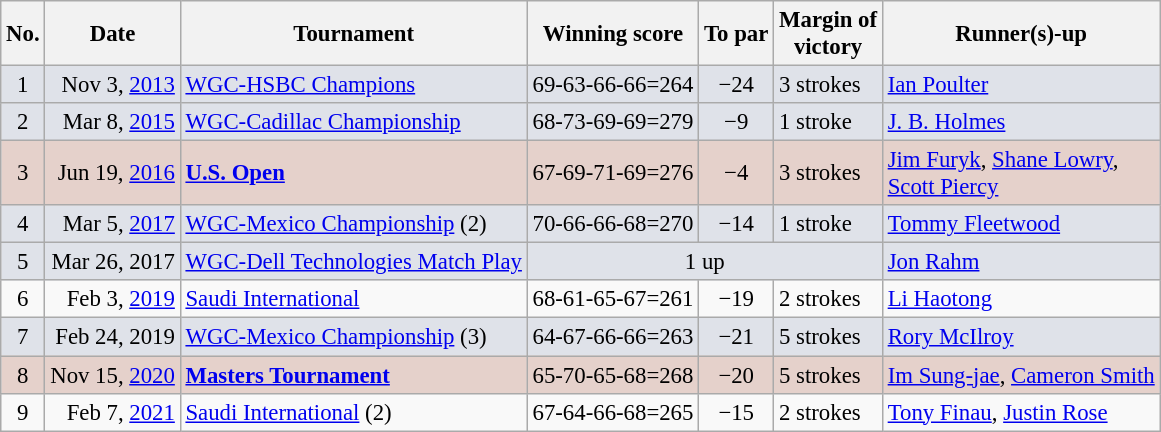<table class="wikitable" style="font-size:95%;">
<tr>
<th>No.</th>
<th>Date</th>
<th>Tournament</th>
<th>Winning score</th>
<th>To par</th>
<th>Margin of<br>victory</th>
<th>Runner(s)-up</th>
</tr>
<tr style="background:#dfe2e9;">
<td align=center>1</td>
<td align=right>Nov 3, <a href='#'>2013</a></td>
<td><a href='#'>WGC-HSBC Champions</a></td>
<td align=right>69-63-66-66=264</td>
<td align=center>−24</td>
<td>3 strokes</td>
<td> <a href='#'>Ian Poulter</a></td>
</tr>
<tr style="background:#dfe2e9;">
<td align=center>2</td>
<td align=right>Mar 8, <a href='#'>2015</a></td>
<td><a href='#'>WGC-Cadillac Championship</a></td>
<td align=right>68-73-69-69=279</td>
<td align=center>−9</td>
<td>1 stroke</td>
<td> <a href='#'>J. B. Holmes</a></td>
</tr>
<tr style="background:#e5d1cb;">
<td align=center>3</td>
<td align=right>Jun 19, <a href='#'>2016</a></td>
<td><strong><a href='#'>U.S. Open</a></strong></td>
<td align=right>67-69-71-69=276</td>
<td align=center>−4</td>
<td>3 strokes</td>
<td> <a href='#'>Jim Furyk</a>,  <a href='#'>Shane Lowry</a>,<br> <a href='#'>Scott Piercy</a></td>
</tr>
<tr style="background:#dfe2e9;">
<td align=center>4</td>
<td align=right>Mar 5, <a href='#'>2017</a></td>
<td><a href='#'>WGC-Mexico Championship</a> (2)</td>
<td align=right>70-66-66-68=270</td>
<td align=center>−14</td>
<td>1 stroke</td>
<td> <a href='#'>Tommy Fleetwood</a></td>
</tr>
<tr style="background:#dfe2e9;">
<td align=center>5</td>
<td align=right>Mar 26, 2017</td>
<td><a href='#'>WGC-Dell Technologies Match Play</a></td>
<td colspan=3 align=center>1 up</td>
<td> <a href='#'>Jon Rahm</a></td>
</tr>
<tr>
<td align=center>6</td>
<td align=right>Feb 3, <a href='#'>2019</a></td>
<td><a href='#'>Saudi International</a></td>
<td align=right>68-61-65-67=261</td>
<td align=center>−19</td>
<td>2 strokes</td>
<td> <a href='#'>Li Haotong</a></td>
</tr>
<tr style="background:#dfe2e9;">
<td align=center>7</td>
<td align=right>Feb 24, 2019</td>
<td><a href='#'>WGC-Mexico Championship</a> (3)</td>
<td align=right>64-67-66-66=263</td>
<td align=center>−21</td>
<td>5 strokes</td>
<td> <a href='#'>Rory McIlroy</a></td>
</tr>
<tr style="background:#e5d1cb;">
<td align=center>8</td>
<td align=right>Nov 15, <a href='#'>2020</a></td>
<td><strong><a href='#'>Masters Tournament</a></strong></td>
<td align=right>65-70-65-68=268</td>
<td align=center>−20</td>
<td>5 strokes</td>
<td> <a href='#'>Im Sung-jae</a>,  <a href='#'>Cameron Smith</a></td>
</tr>
<tr>
<td align=center>9</td>
<td align=right>Feb 7, <a href='#'>2021</a></td>
<td><a href='#'>Saudi International</a> (2)</td>
<td align=right>67-64-66-68=265</td>
<td align=center>−15</td>
<td>2 strokes</td>
<td> <a href='#'>Tony Finau</a>,  <a href='#'>Justin Rose</a></td>
</tr>
</table>
